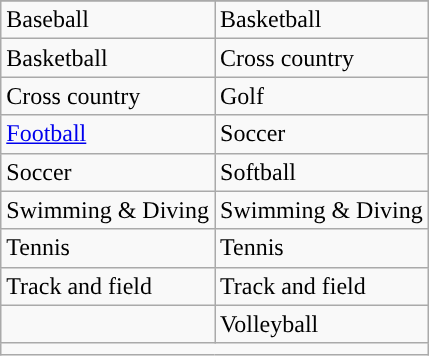<table class="wikitable" style=" ">
<tr>
</tr>
<tr>
<td>Baseball</td>
<td>Basketball</td>
</tr>
<tr>
<td>Basketball</td>
<td>Cross country</td>
</tr>
<tr>
<td>Cross country</td>
<td>Golf</td>
</tr>
<tr>
<td><a href='#'>Football</a></td>
<td>Soccer</td>
</tr>
<tr>
<td>Soccer</td>
<td>Softball</td>
</tr>
<tr>
<td>Swimming & Diving</td>
<td>Swimming & Diving</td>
</tr>
<tr>
<td>Tennis</td>
<td>Tennis</td>
</tr>
<tr>
<td>Track and field</td>
<td>Track and field</td>
</tr>
<tr>
<td></td>
<td>Volleyball</td>
</tr>
<tr>
<td colspan="2"></td>
</tr>
</table>
